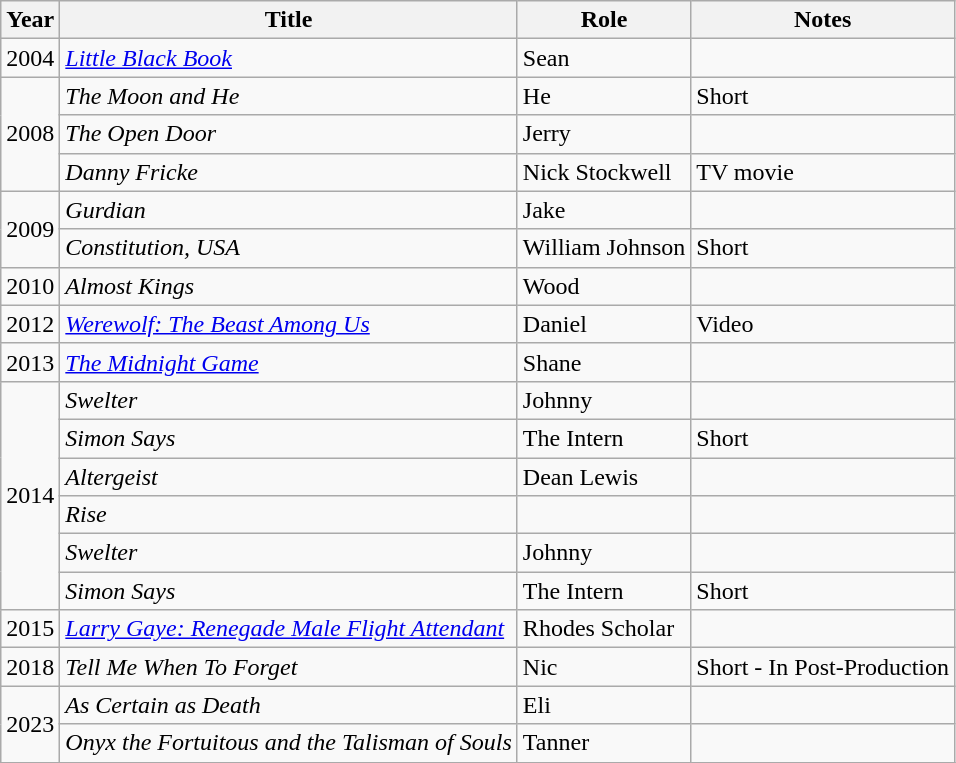<table class="wikitable">
<tr>
<th>Year</th>
<th>Title</th>
<th>Role</th>
<th>Notes</th>
</tr>
<tr>
<td>2004</td>
<td><em><a href='#'>Little Black Book</a></em></td>
<td>Sean</td>
<td></td>
</tr>
<tr>
<td rowspan=3>2008</td>
<td><em>The Moon and He</em></td>
<td>He</td>
<td>Short</td>
</tr>
<tr>
<td><em>The Open Door</em></td>
<td>Jerry</td>
<td></td>
</tr>
<tr>
<td><em>Danny Fricke</em></td>
<td>Nick Stockwell</td>
<td>TV movie</td>
</tr>
<tr>
<td rowspan=2>2009</td>
<td><em>Gurdian</em></td>
<td>Jake</td>
<td></td>
</tr>
<tr>
<td><em>Constitution, USA</em></td>
<td>William Johnson</td>
<td>Short</td>
</tr>
<tr>
<td>2010</td>
<td><em>Almost Kings</em></td>
<td>Wood</td>
<td></td>
</tr>
<tr>
<td>2012</td>
<td><em><a href='#'>Werewolf: The Beast Among Us</a></em></td>
<td>Daniel</td>
<td>Video</td>
</tr>
<tr>
<td>2013</td>
<td><em><a href='#'>The Midnight Game</a></em></td>
<td>Shane</td>
<td></td>
</tr>
<tr>
<td rowspan=6>2014</td>
<td><em>Swelter</em></td>
<td>Johnny</td>
<td></td>
</tr>
<tr>
<td><em>Simon Says</em></td>
<td>The Intern</td>
<td>Short</td>
</tr>
<tr>
<td><em>Altergeist</em></td>
<td>Dean Lewis</td>
<td></td>
</tr>
<tr>
<td><em>Rise</em></td>
<td></td>
<td></td>
</tr>
<tr>
<td><em>Swelter</em></td>
<td>Johnny</td>
<td></td>
</tr>
<tr>
<td><em>Simon Says</em></td>
<td>The Intern</td>
<td>Short</td>
</tr>
<tr>
<td>2015</td>
<td><em><a href='#'>Larry Gaye: Renegade Male Flight Attendant</a></em></td>
<td>Rhodes Scholar</td>
<td></td>
</tr>
<tr>
<td>2018</td>
<td><em>Tell Me When To Forget</em></td>
<td>Nic</td>
<td>Short - In Post-Production</td>
</tr>
<tr>
<td rowspan=2>2023</td>
<td><em>As Certain as Death</em></td>
<td>Eli</td>
<td></td>
</tr>
<tr>
<td><em>Onyx the Fortuitous and the Talisman of Souls</em></td>
<td>Tanner</td>
<td></td>
</tr>
<tr>
</tr>
</table>
